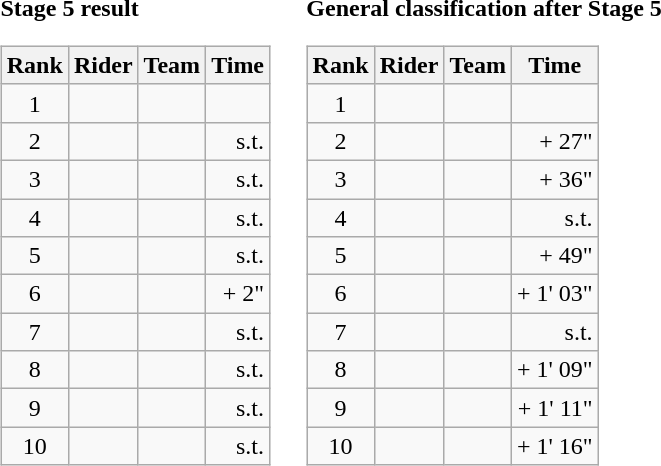<table>
<tr>
<td><strong>Stage 5 result</strong><br><table class="wikitable">
<tr>
<th scope="col">Rank</th>
<th scope="col">Rider</th>
<th scope="col">Team</th>
<th scope="col">Time</th>
</tr>
<tr>
<td style="text-align:center;">1</td>
<td></td>
<td></td>
<td style="text-align:right;"></td>
</tr>
<tr>
<td style="text-align:center;">2</td>
<td></td>
<td></td>
<td style="text-align:right;">s.t.</td>
</tr>
<tr>
<td style="text-align:center;">3</td>
<td></td>
<td></td>
<td style="text-align:right;">s.t.</td>
</tr>
<tr>
<td style="text-align:center;">4</td>
<td></td>
<td></td>
<td style="text-align:right;">s.t.</td>
</tr>
<tr>
<td style="text-align:center;">5</td>
<td></td>
<td></td>
<td style="text-align:right;">s.t.</td>
</tr>
<tr>
<td style="text-align:center;">6</td>
<td></td>
<td></td>
<td style="text-align:right;">+ 2"</td>
</tr>
<tr>
<td style="text-align:center;">7</td>
<td></td>
<td></td>
<td style="text-align:right;">s.t.</td>
</tr>
<tr>
<td style="text-align:center;">8</td>
<td></td>
<td></td>
<td style="text-align:right;">s.t.</td>
</tr>
<tr>
<td style="text-align:center;">9</td>
<td></td>
<td></td>
<td style="text-align:right;">s.t.</td>
</tr>
<tr>
<td style="text-align:center;">10</td>
<td></td>
<td></td>
<td style="text-align:right;">s.t.</td>
</tr>
</table>
</td>
<td></td>
<td><strong>General classification after Stage 5</strong><br><table class="wikitable">
<tr>
<th scope="col">Rank</th>
<th scope="col">Rider</th>
<th scope="col">Team</th>
<th scope="col">Time</th>
</tr>
<tr>
<td style="text-align:center;">1</td>
<td></td>
<td></td>
<td style="text-align:right;"></td>
</tr>
<tr>
<td style="text-align:center;">2</td>
<td></td>
<td></td>
<td style="text-align:right;">+ 27"</td>
</tr>
<tr>
<td style="text-align:center;">3</td>
<td></td>
<td></td>
<td style="text-align:right;">+ 36"</td>
</tr>
<tr>
<td style="text-align:center;">4</td>
<td></td>
<td></td>
<td style="text-align:right;">s.t.</td>
</tr>
<tr>
<td style="text-align:center;">5</td>
<td></td>
<td></td>
<td style="text-align:right;">+ 49"</td>
</tr>
<tr>
<td style="text-align:center;">6</td>
<td></td>
<td></td>
<td style="text-align:right;">+ 1' 03"</td>
</tr>
<tr>
<td style="text-align:center;">7</td>
<td></td>
<td></td>
<td style="text-align:right;">s.t.</td>
</tr>
<tr>
<td style="text-align:center;">8</td>
<td></td>
<td></td>
<td style="text-align:right;">+ 1' 09"</td>
</tr>
<tr>
<td style="text-align:center;">9</td>
<td></td>
<td></td>
<td style="text-align:right;">+ 1' 11"</td>
</tr>
<tr>
<td style="text-align:center;">10</td>
<td></td>
<td></td>
<td style="text-align:right;">+ 1' 16"</td>
</tr>
</table>
</td>
</tr>
</table>
